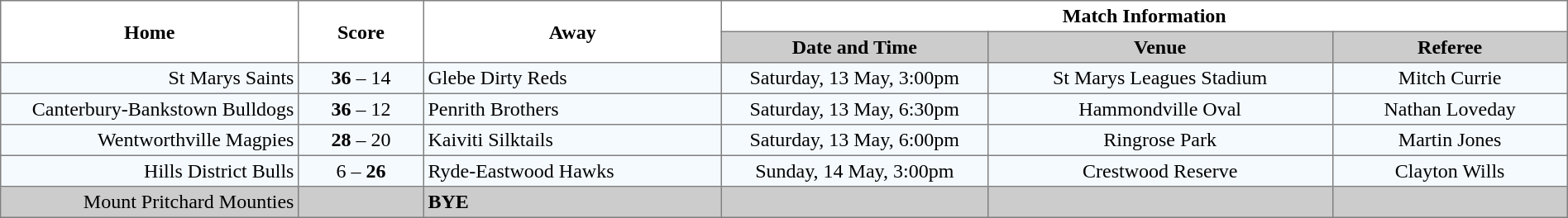<table width="100%" cellspacing="0" cellpadding="3" border="1" style="border-collapse:collapse;  text-align:center;">
<tr>
<th rowspan="2" width="19%">Home</th>
<th rowspan="2" width="8%">Score</th>
<th rowspan="2" width="19%">Away</th>
<th colspan="3">Match Information</th>
</tr>
<tr style="background:#CCCCCC">
<th width="17%">Date and Time</th>
<th width="22%">Venue</th>
<th width="50%">Referee</th>
</tr>
<tr style="text-align:center; background:#f5faff;">
<td align="right">St Marys Saints </td>
<td><strong>36</strong> – 14</td>
<td align="left"> Glebe Dirty Reds</td>
<td>Saturday, 13 May, 3:00pm</td>
<td>St Marys Leagues Stadium</td>
<td>Mitch Currie</td>
</tr>
<tr style="text-align:center; background:#f5faff;">
<td align="right">Canterbury-Bankstown Bulldogs </td>
<td><strong>36</strong> – 12</td>
<td align="left"> Penrith Brothers</td>
<td>Saturday, 13 May, 6:30pm</td>
<td>Hammondville Oval</td>
<td>Nathan Loveday</td>
</tr>
<tr style="text-align:center; background:#f5faff;">
<td align="right">Wentworthville Magpies </td>
<td><strong>28</strong> – 20</td>
<td align="left"> Kaiviti Silktails</td>
<td>Saturday, 13 May, 6:00pm</td>
<td>Ringrose Park</td>
<td>Martin Jones</td>
</tr>
<tr style="text-align:center; background:#f5faff;">
<td align="right">Hills District Bulls </td>
<td>6 – <strong>26</strong></td>
<td align="left"> Ryde-Eastwood Hawks</td>
<td>Sunday, 14 May, 3:00pm</td>
<td>Crestwood Reserve</td>
<td>Clayton Wills</td>
</tr>
<tr style="text-align:center; background:#CCCCCC;">
<td align="right">Mount Pritchard Mounties </td>
<td></td>
<td align="left"><strong>BYE</strong></td>
<td></td>
<td></td>
<td></td>
</tr>
</table>
